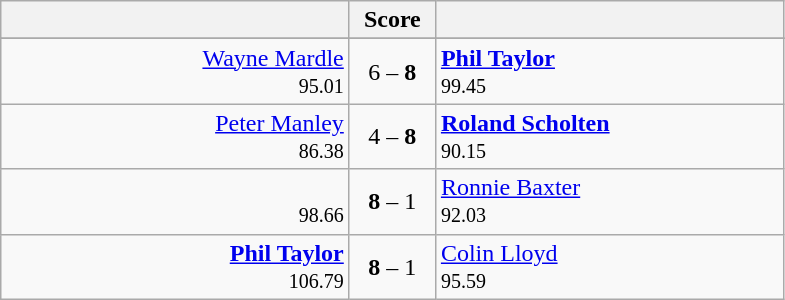<table class=wikitable style="text-align:center">
<tr>
<th width=225></th>
<th width=50>Score</th>
<th width=225></th>
</tr>
<tr align=center>
</tr>
<tr align=left>
<td align=right><a href='#'>Wayne Mardle</a> <br> <small><span>95.01</span></small></td>
<td align=center>6 – <strong>8</strong></td>
<td> <strong><a href='#'>Phil Taylor</a></strong><br> <small><span>99.45</span></small></td>
</tr>
<tr align=left>
<td align=right><a href='#'>Peter Manley</a> <br> <small><span>86.38</span></small></td>
<td align=center>4 – <strong>8</strong></td>
<td> <strong><a href='#'>Roland Scholten</a></strong><br> <small><span>90.15</span></small></td>
</tr>
<tr align=left>
<td align=right><br> <small><span>98.66</span></small></td>
<td align=center><strong>8</strong> – 1</td>
<td> <a href='#'>Ronnie Baxter</a><br> <small><span>92.03</span></small></td>
</tr>
<tr align=left>
<td align=right><strong><a href='#'>Phil Taylor</a></strong> <br> <small><span>106.79</span></small></td>
<td align=center><strong>8</strong> – 1</td>
<td> <a href='#'>Colin Lloyd</a><br> <small><span>95.59</span></small></td>
</tr>
</table>
